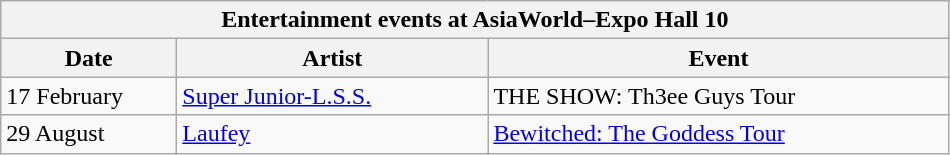<table class="wikitable">
<tr>
<th colspan="3">Entertainment events at AsiaWorld–Expo Hall 10</th>
</tr>
<tr>
<th width="110">Date</th>
<th width="200">Artist</th>
<th width="300">Event</th>
</tr>
<tr>
<td>17 February</td>
<td><a href='#'>Super Junior-L.S.S.</a></td>
<td>THE SHOW: Th3ee Guys Tour</td>
</tr>
<tr>
<td>29 August</td>
<td><a href='#'>Laufey</a></td>
<td><a href='#'>Bewitched: The Goddess Tour</a></td>
</tr>
</table>
